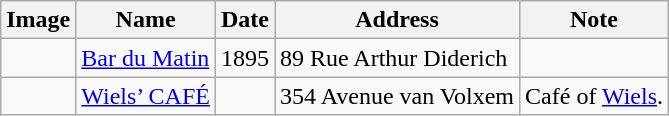<table class="wikitable sortable">
<tr>
<th>Image</th>
<th>Name</th>
<th>Date</th>
<th>Address</th>
<th>Note</th>
</tr>
<tr>
<td></td>
<td><a href='#'>Bar du Matin</a></td>
<td>1895</td>
<td>89 Rue Arthur Diderich</td>
<td></td>
</tr>
<tr>
<td></td>
<td><a href='#'>Wiels’ CAFÉ</a></td>
<td></td>
<td>354 Avenue van Volxem</td>
<td>Café of <a href='#'>Wiels</a>.</td>
</tr>
</table>
